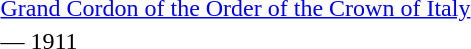<table>
<tr>
<td rowspan=2 style="width:60px; vertical-align:top;"></td>
<td><a href='#'>Grand Cordon of the Order of the Crown of Italy</a></td>
</tr>
<tr>
<td>— 1911</td>
</tr>
</table>
